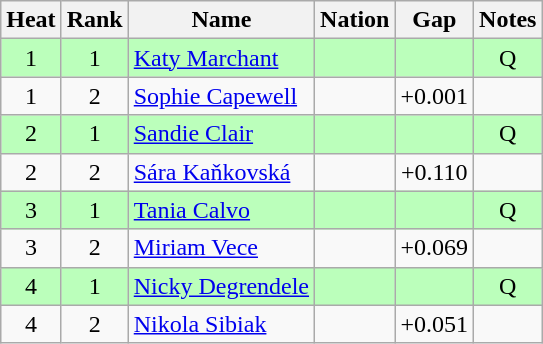<table class="wikitable sortable" style="text-align:center">
<tr>
<th>Heat</th>
<th>Rank</th>
<th>Name</th>
<th>Nation</th>
<th>Gap</th>
<th>Notes</th>
</tr>
<tr bgcolor=bbffbb>
<td>1</td>
<td>1</td>
<td align=left><a href='#'>Katy Marchant</a></td>
<td align=left></td>
<td></td>
<td>Q</td>
</tr>
<tr>
<td>1</td>
<td>2</td>
<td align=left><a href='#'>Sophie Capewell</a></td>
<td align=left></td>
<td>+0.001</td>
<td></td>
</tr>
<tr bgcolor=bbffbb>
<td>2</td>
<td>1</td>
<td align=left><a href='#'>Sandie Clair</a></td>
<td align=left></td>
<td></td>
<td>Q</td>
</tr>
<tr>
<td>2</td>
<td>2</td>
<td align=left><a href='#'>Sára Kaňkovská</a></td>
<td align=left></td>
<td>+0.110</td>
<td></td>
</tr>
<tr bgcolor=bbffbb>
<td>3</td>
<td>1</td>
<td align=left><a href='#'>Tania Calvo</a></td>
<td align=left></td>
<td></td>
<td>Q</td>
</tr>
<tr>
<td>3</td>
<td>2</td>
<td align=left><a href='#'>Miriam Vece</a></td>
<td align=left></td>
<td>+0.069</td>
<td></td>
</tr>
<tr bgcolor=bbffbb>
<td>4</td>
<td>1</td>
<td align=left><a href='#'>Nicky Degrendele</a></td>
<td align=left></td>
<td></td>
<td>Q</td>
</tr>
<tr>
<td>4</td>
<td>2</td>
<td align=left><a href='#'>Nikola Sibiak</a></td>
<td align=left></td>
<td>+0.051</td>
<td></td>
</tr>
</table>
